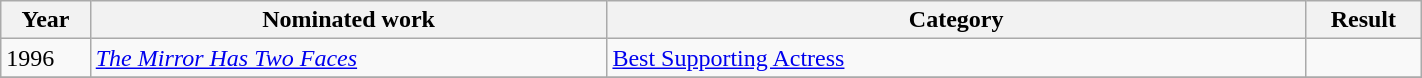<table width="75%" class="wikitable">
<tr>
<th width="10">Year</th>
<th width="220">Nominated work</th>
<th width="300">Category</th>
<th width="30">Result</th>
</tr>
<tr>
<td>1996</td>
<td><em><a href='#'>The Mirror Has Two Faces</a></em></td>
<td><a href='#'>Best Supporting Actress</a></td>
<td></td>
</tr>
<tr>
</tr>
</table>
